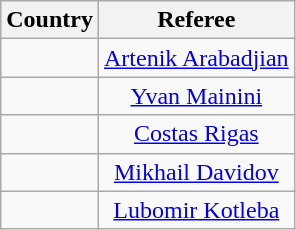<table class="wikitable sortable" style="text-align:center;">
<tr>
<th>Country</th>
<th>Referee</th>
</tr>
<tr>
<td></td>
<td><a href='#'>Artenik Arabadjian</a></td>
</tr>
<tr>
<td></td>
<td><a href='#'>Yvan Mainini</a></td>
</tr>
<tr>
<td></td>
<td><a href='#'>Costas Rigas</a></td>
</tr>
<tr>
<td></td>
<td><a href='#'>Mikhail Davidov</a></td>
</tr>
<tr>
<td></td>
<td><a href='#'>Lubomir Kotleba</a></td>
</tr>
</table>
